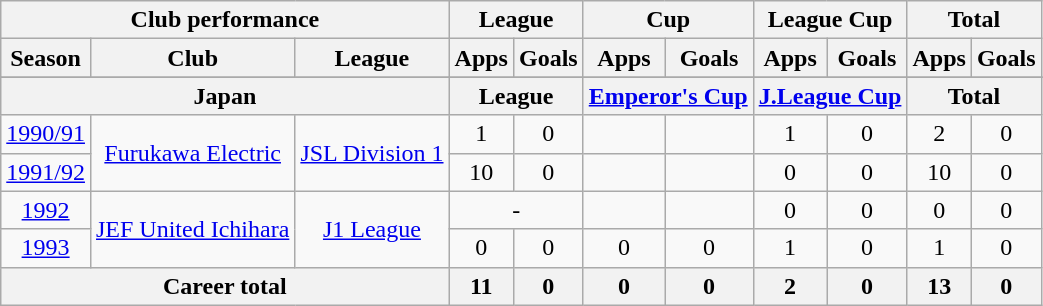<table class="wikitable" style="text-align:center">
<tr>
<th colspan=3>Club performance</th>
<th colspan=2>League</th>
<th colspan=2>Cup</th>
<th colspan=2>League Cup</th>
<th colspan=2>Total</th>
</tr>
<tr>
<th>Season</th>
<th>Club</th>
<th>League</th>
<th>Apps</th>
<th>Goals</th>
<th>Apps</th>
<th>Goals</th>
<th>Apps</th>
<th>Goals</th>
<th>Apps</th>
<th>Goals</th>
</tr>
<tr>
</tr>
<tr>
<th colspan=3>Japan</th>
<th colspan=2>League</th>
<th colspan=2><a href='#'>Emperor's Cup</a></th>
<th colspan=2><a href='#'>J.League Cup</a></th>
<th colspan=2>Total</th>
</tr>
<tr>
<td><a href='#'>1990/91</a></td>
<td rowspan="2"><a href='#'>Furukawa Electric</a></td>
<td rowspan="2"><a href='#'>JSL Division 1</a></td>
<td>1</td>
<td>0</td>
<td></td>
<td></td>
<td>1</td>
<td>0</td>
<td>2</td>
<td>0</td>
</tr>
<tr>
<td><a href='#'>1991/92</a></td>
<td>10</td>
<td>0</td>
<td></td>
<td></td>
<td>0</td>
<td>0</td>
<td>10</td>
<td>0</td>
</tr>
<tr>
<td><a href='#'>1992</a></td>
<td rowspan="2"><a href='#'>JEF United Ichihara</a></td>
<td rowspan="2"><a href='#'>J1 League</a></td>
<td colspan="2">-</td>
<td></td>
<td></td>
<td>0</td>
<td>0</td>
<td>0</td>
<td>0</td>
</tr>
<tr>
<td><a href='#'>1993</a></td>
<td>0</td>
<td>0</td>
<td>0</td>
<td>0</td>
<td>1</td>
<td>0</td>
<td>1</td>
<td>0</td>
</tr>
<tr>
<th colspan=3>Career total</th>
<th>11</th>
<th>0</th>
<th>0</th>
<th>0</th>
<th>2</th>
<th>0</th>
<th>13</th>
<th>0</th>
</tr>
</table>
